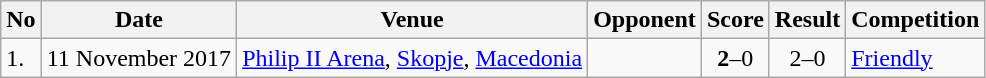<table class="wikitable" style="font-size:100%;">
<tr>
<th>No</th>
<th>Date</th>
<th>Venue</th>
<th>Opponent</th>
<th>Score</th>
<th>Result</th>
<th>Competition</th>
</tr>
<tr>
<td>1.</td>
<td>11 November 2017</td>
<td><a href='#'>Philip II Arena</a>, <a href='#'>Skopje</a>, <a href='#'>Macedonia</a></td>
<td></td>
<td align=center><strong>2</strong>–0</td>
<td align=center>2–0</td>
<td><a href='#'>Friendly</a></td>
</tr>
</table>
